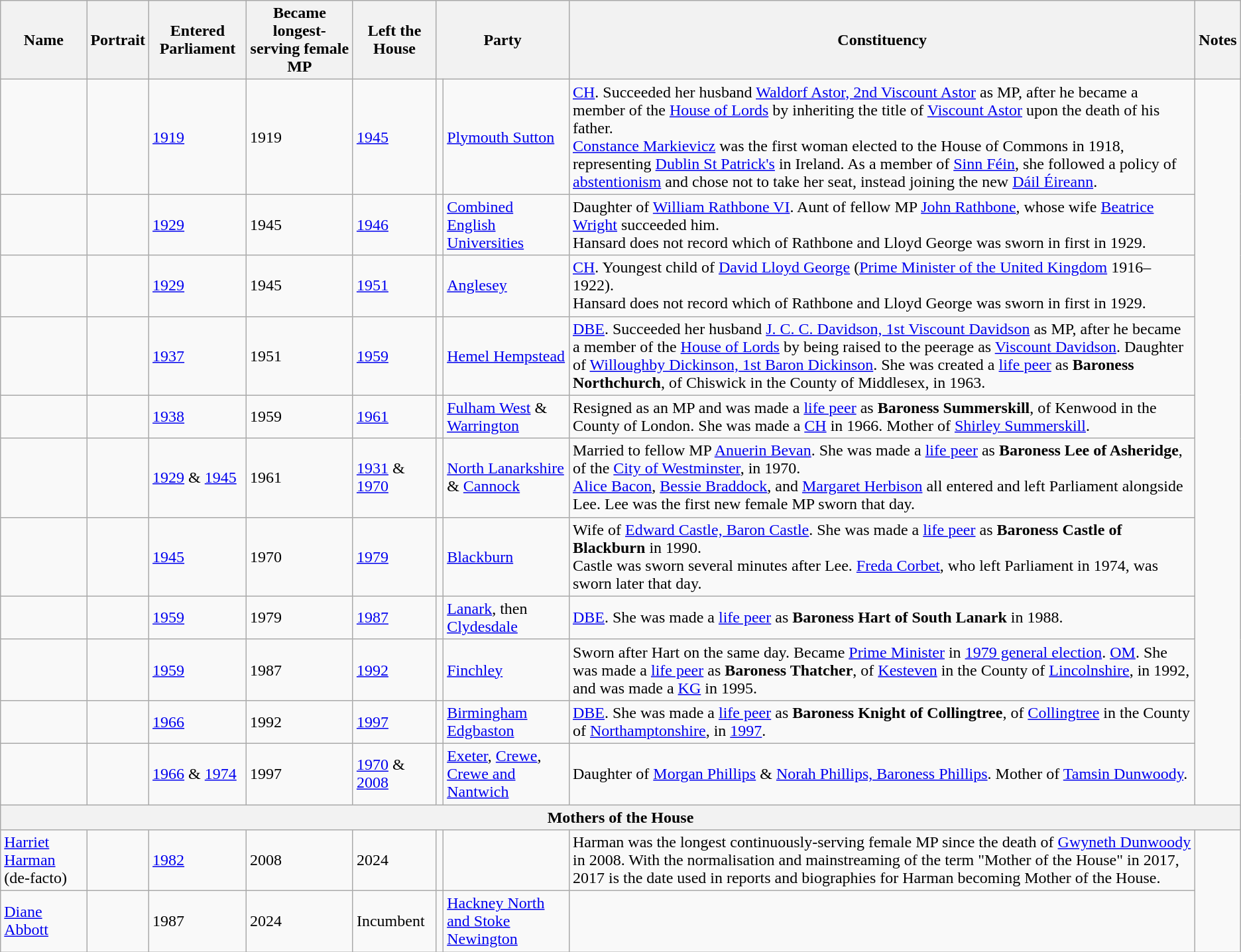<table class="wikitable">
<tr>
<th>Name</th>
<th>Portrait</th>
<th>Entered Parliament</th>
<th width=100pt>Became longest-serving female MP</th>
<th>Left the House</th>
<th colspan=2>Party</th>
<th>Constituency</th>
<th>Notes</th>
</tr>
<tr>
<td></td>
<td></td>
<td><a href='#'>1919</a></td>
<td>1919</td>
<td><a href='#'>1945</a></td>
<td></td>
<td><a href='#'>Plymouth Sutton</a></td>
<td><a href='#'>CH</a>. Succeeded her husband <a href='#'>Waldorf Astor, 2nd Viscount Astor</a> as MP, after he became a member of the <a href='#'>House of Lords</a> by inheriting the title of <a href='#'>Viscount Astor</a> upon the death of his father.<br><a href='#'>Constance Markievicz</a> was the first woman elected to the House of Commons in 1918, representing <a href='#'>Dublin St Patrick's</a> in Ireland. As a member of <a href='#'>Sinn Féin</a>, she followed a policy of <a href='#'>abstentionism</a> and chose not to take her seat, instead joining the new <a href='#'>Dáil Éireann</a>.</td>
</tr>
<tr>
<td></td>
<td></td>
<td><a href='#'>1929</a></td>
<td>1945</td>
<td><a href='#'>1946</a></td>
<td></td>
<td><a href='#'>Combined English Universities</a></td>
<td>Daughter of <a href='#'>William Rathbone VI</a>. Aunt of fellow MP <a href='#'>John Rathbone</a>, whose wife <a href='#'>Beatrice Wright</a> succeeded him.<br>Hansard does not record which of Rathbone and Lloyd George was sworn in first in 1929.</td>
</tr>
<tr>
<td></td>
<td></td>
<td><a href='#'>1929</a></td>
<td>1945</td>
<td><a href='#'>1951</a></td>
<td></td>
<td><a href='#'>Anglesey</a></td>
<td><a href='#'>CH</a>. Youngest child of <a href='#'>David Lloyd George</a> (<a href='#'>Prime Minister of the United Kingdom</a> 1916–1922).<br>Hansard does not record which of Rathbone and Lloyd George was sworn in first in 1929.</td>
</tr>
<tr>
<td></td>
<td></td>
<td><a href='#'>1937</a></td>
<td>1951</td>
<td><a href='#'>1959</a></td>
<td></td>
<td><a href='#'>Hemel Hempstead</a></td>
<td><a href='#'>DBE</a>. Succeeded her husband <a href='#'>J. C. C. Davidson, 1st Viscount Davidson</a> as MP, after he became a member of the <a href='#'>House of Lords</a> by being raised to the peerage as <a href='#'>Viscount Davidson</a>. Daughter of <a href='#'>Willoughby Dickinson, 1st Baron Dickinson</a>. She was created a <a href='#'>life peer</a> as <strong>Baroness Northchurch</strong>, of Chiswick in the County of Middlesex, in 1963.</td>
</tr>
<tr>
<td></td>
<td></td>
<td><a href='#'>1938</a></td>
<td>1959</td>
<td><a href='#'>1961</a></td>
<td></td>
<td><a href='#'>Fulham West</a> & <a href='#'>Warrington</a></td>
<td>Resigned as an MP and was made a <a href='#'>life peer</a> as <strong>Baroness Summerskill</strong>, of Kenwood in the County of London. She was made a <a href='#'>CH</a> in 1966. Mother of <a href='#'>Shirley Summerskill</a>.</td>
</tr>
<tr>
<td></td>
<td></td>
<td><a href='#'>1929</a> & <a href='#'>1945</a></td>
<td>1961</td>
<td><a href='#'>1931</a> & <a href='#'>1970</a></td>
<td></td>
<td><a href='#'>North Lanarkshire</a> & <a href='#'>Cannock</a></td>
<td>Married to fellow MP <a href='#'>Anuerin Bevan</a>. She was made a <a href='#'>life peer</a> as <strong>Baroness Lee of Asheridge</strong>, of the <a href='#'>City of Westminster</a>, in 1970.<br><a href='#'>Alice Bacon</a>, <a href='#'>Bessie Braddock</a>, and <a href='#'>Margaret Herbison</a> all entered and left Parliament alongside Lee. Lee was the first new female MP sworn that day.</td>
</tr>
<tr>
<td></td>
<td></td>
<td><a href='#'>1945</a></td>
<td>1970</td>
<td><a href='#'>1979</a></td>
<td></td>
<td><a href='#'>Blackburn</a></td>
<td>Wife of <a href='#'>Edward Castle, Baron Castle</a>. She was made a <a href='#'>life peer</a> as <strong>Baroness Castle of Blackburn</strong> in 1990.<br>Castle was sworn several minutes after Lee. <a href='#'>Freda Corbet</a>, who left Parliament in 1974, was sworn later that day.</td>
</tr>
<tr>
<td></td>
<td></td>
<td><a href='#'>1959</a></td>
<td>1979</td>
<td><a href='#'>1987</a></td>
<td></td>
<td><a href='#'>Lanark</a>, then <a href='#'>Clydesdale</a></td>
<td><a href='#'>DBE</a>. She was made a <a href='#'>life peer</a> as <strong>Baroness Hart of South Lanark</strong> in 1988.</td>
</tr>
<tr>
<td></td>
<td></td>
<td><a href='#'>1959</a></td>
<td>1987</td>
<td><a href='#'>1992</a></td>
<td></td>
<td><a href='#'>Finchley</a></td>
<td>Sworn after Hart on the same day. Became <a href='#'>Prime Minister</a> in <a href='#'>1979 general election</a>. <a href='#'>OM</a>. She was made a <a href='#'>life peer</a> as <strong>Baroness Thatcher</strong>, of <a href='#'>Kesteven</a> in the County of <a href='#'>Lincolnshire</a>, in 1992, and was made a <a href='#'>KG</a> in 1995.</td>
</tr>
<tr>
<td></td>
<td></td>
<td><a href='#'>1966</a></td>
<td>1992</td>
<td><a href='#'>1997</a></td>
<td></td>
<td><a href='#'>Birmingham Edgbaston</a></td>
<td><a href='#'>DBE</a>. She was made a <a href='#'>life peer</a> as <strong>Baroness Knight of Collingtree</strong>, of <a href='#'>Collingtree</a> in the County of <a href='#'>Northamptonshire</a>, in <a href='#'>1997</a>.</td>
</tr>
<tr>
<td></td>
<td></td>
<td><a href='#'>1966</a> & <a href='#'>1974</a></td>
<td>1997</td>
<td><a href='#'>1970</a> & <a href='#'>2008</a></td>
<td></td>
<td><a href='#'>Exeter</a>, <a href='#'>Crewe</a>, <a href='#'>Crewe and Nantwich</a></td>
<td>Daughter of <a href='#'>Morgan Phillips</a> & <a href='#'>Norah Phillips, Baroness Phillips</a>. Mother of <a href='#'>Tamsin Dunwoody</a>.</td>
</tr>
<tr>
<th colspan=9>Mothers of the House</th>
</tr>
<tr>
<td><a href='#'>Harriet Harman</a> (de-facto)</td>
<td></td>
<td><a href='#'>1982</a></td>
<td>2008</td>
<td>2024</td>
<td></td>
<td></td>
<td>Harman was the longest continuously-serving female MP since the death of <a href='#'>Gwyneth Dunwoody</a> in 2008. With the normalisation and mainstreaming of the term "Mother of the House" in 2017, 2017 is the date used in reports and biographies for Harman becoming Mother of the House.</td>
</tr>
<tr>
<td><a href='#'>Diane Abbott</a></td>
<td></td>
<td>1987</td>
<td>2024</td>
<td>Incumbent</td>
<td></td>
<td><a href='#'>Hackney North and Stoke Newington</a></td>
<td></td>
</tr>
</table>
